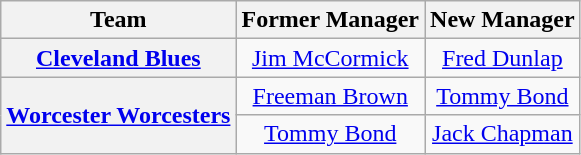<table class="wikitable plainrowheaders" style="text-align:center;">
<tr>
<th scope="col">Team</th>
<th scope="col">Former Manager</th>
<th scope="col">New Manager</th>
</tr>
<tr>
<th scope="row" style="text-align:center;"><a href='#'>Cleveland Blues</a></th>
<td><a href='#'>Jim McCormick</a></td>
<td><a href='#'>Fred Dunlap</a></td>
</tr>
<tr>
<th rowspan="2" scope="row" style="text-align:center;"><a href='#'>Worcester Worcesters</a></th>
<td><a href='#'>Freeman Brown</a></td>
<td><a href='#'>Tommy Bond</a></td>
</tr>
<tr>
<td><a href='#'>Tommy Bond</a></td>
<td><a href='#'>Jack Chapman</a></td>
</tr>
</table>
